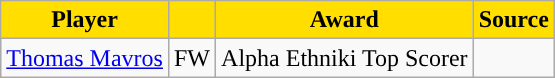<table class="wikitable">
<tr>
<th style="background:#FFDE00">Player</th>
<th style="background:#FFDE00"></th>
<th style="background:#FFDE00">Award</th>
<th style="background:#FFDE00">Source</th>
</tr>
<tr>
<td> <a href='#'>Thomas Mavros</a></td>
<td align="center">FW</td>
<td align="center">Alpha Ethniki Top Scorer</td>
<td align="center"></td>
</tr>
</table>
